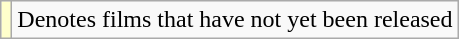<table class="wikitable sortable">
<tr>
<td style="background:#FFFFCC;"></td>
<td>Denotes films that have not yet been released</td>
</tr>
</table>
